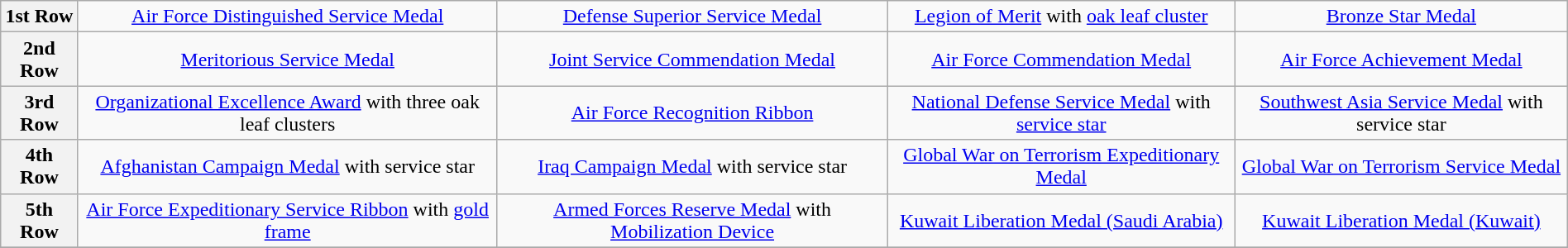<table class="wikitable" style="margin:1em auto; text-align:center;">
<tr>
<th>1st Row</th>
<td><a href='#'>Air Force Distinguished Service Medal</a></td>
<td><a href='#'>Defense Superior Service Medal</a></td>
<td><a href='#'>Legion of Merit</a> with <a href='#'>oak leaf cluster</a></td>
<td><a href='#'>Bronze Star Medal</a></td>
</tr>
<tr>
<th>2nd Row</th>
<td><a href='#'>Meritorious Service Medal</a></td>
<td><a href='#'>Joint Service Commendation Medal</a></td>
<td><a href='#'>Air Force Commendation Medal</a></td>
<td><a href='#'>Air Force Achievement Medal</a></td>
</tr>
<tr>
<th>3rd Row</th>
<td><a href='#'>Organizational Excellence Award</a> with three oak leaf clusters</td>
<td><a href='#'>Air Force Recognition Ribbon</a></td>
<td><a href='#'>National Defense Service Medal</a> with <a href='#'>service star</a></td>
<td><a href='#'>Southwest Asia Service Medal</a> with service star</td>
</tr>
<tr>
<th>4th Row</th>
<td><a href='#'>Afghanistan Campaign Medal</a> with service star</td>
<td><a href='#'>Iraq Campaign Medal</a> with service star</td>
<td><a href='#'>Global War on Terrorism Expeditionary Medal</a></td>
<td><a href='#'>Global War on Terrorism Service Medal</a></td>
</tr>
<tr>
<th>5th Row</th>
<td><a href='#'>Air Force Expeditionary Service Ribbon</a> with <a href='#'>gold frame</a></td>
<td><a href='#'>Armed Forces Reserve Medal</a> with <a href='#'>Mobilization Device</a></td>
<td><a href='#'>Kuwait Liberation Medal (Saudi Arabia)</a></td>
<td><a href='#'>Kuwait Liberation Medal (Kuwait)</a></td>
</tr>
<tr>
</tr>
</table>
